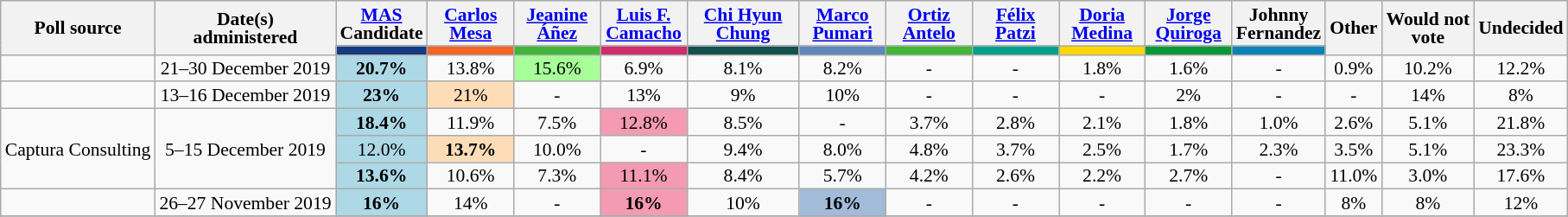<table class="wikitable" style="text-align:center;font-size:90%;line-height:14px;">
<tr>
<th rowspan="2">Poll source</th>
<th rowspan="2">Date(s)<br>administered</th>
<th style="width:60px"><a href='#'>MAS</a><br>Candidate</th>
<th style="width:60px"><a href='#'>Carlos<br>Mesa</a></th>
<th style="width:60px"><a href='#'>Jeanine<br>Áñez</a></th>
<th style="width:60px"><a href='#'>Luis F.<br>Camacho</a></th>
<th style="width:80px"><a href='#'>Chi Hyun<br>Chung</a></th>
<th style="width:60px"><a href='#'>Marco<br>Pumari</a></th>
<th style="width:60px"><a href='#'>Ortiz<br>Antelo</a></th>
<th style="width:60px"><a href='#'>Félix<br>Patzi</a></th>
<th style="width:60px"><a href='#'>Doria<br>Medina</a></th>
<th style="width:60px"><a href='#'>Jorge<br>Quiroga</a></th>
<th style="width:60px">Johnny<br>Fernandez</th>
<th rowspan="2">Other</th>
<th rowspan="2">Would not<br>vote</th>
<th rowspan="2">Undecided</th>
</tr>
<tr>
<th style="background:#143A83"></th>
<th style="background:#f26524"></th>
<th style="background:#42B639"></th>
<th style="background:#d02d69"></th>
<th style="background:#145050"></th>
<th style="background:#5D88BB"></th>
<th style="background:#42B639"></th>
<th style="background:#00A18A"></th>
<th style="background:#FED700"></th>
<th style="background:#099837"></th>
<th style="background:#0B83B8"></th>
</tr>
<tr>
<td style="text-align:left;"></td>
<td>21–30 December 2019</td>
<td style="background:lightblue"><strong>20.7%</strong></td>
<td>13.8%</td>
<td style="background:#a8ff99">15.6%</td>
<td>6.9%</td>
<td>8.1%</td>
<td>8.2%</td>
<td>-</td>
<td>-</td>
<td>1.8%</td>
<td>1.6%</td>
<td>-</td>
<td>0.9%</td>
<td>10.2%</td>
<td>12.2%</td>
</tr>
<tr>
<td style="text-align:left;"></td>
<td>13–16 December 2019</td>
<td style="background:lightblue"><strong>23%</strong></td>
<td style="background:#FDDCB8">21%</td>
<td>-</td>
<td>13%</td>
<td>9%</td>
<td>10%</td>
<td>-</td>
<td>-</td>
<td>-</td>
<td>2%</td>
<td>-</td>
<td>-</td>
<td>14%</td>
<td>8%</td>
</tr>
<tr>
<td rowspan=3 style="text-align:left;">Captura Consulting </td>
<td rowspan=3>5–15 December 2019</td>
<td style="background:lightblue"><strong>18.4%</strong></td>
<td>11.9%</td>
<td>7.5%</td>
<td style="background:#f49ab2">12.8%</td>
<td>8.5%</td>
<td>-</td>
<td>3.7%</td>
<td>2.8%</td>
<td>2.1%</td>
<td>1.8%</td>
<td>1.0%</td>
<td>2.6%</td>
<td>5.1%</td>
<td>21.8%</td>
</tr>
<tr>
<td style="background:lightblue">12.0%</td>
<td style="background:#FDDCB8"><strong>13.7%</strong></td>
<td>10.0%</td>
<td>-</td>
<td>9.4%</td>
<td>8.0%</td>
<td>4.8%</td>
<td>3.7%</td>
<td>2.5%</td>
<td>1.7%</td>
<td>2.3%</td>
<td>3.5%</td>
<td>5.1%</td>
<td>23.3%</td>
</tr>
<tr>
<td style="background:lightblue"><strong>13.6%</strong></td>
<td>10.6%</td>
<td>7.3%</td>
<td style="background:#f49ab2">11.1%</td>
<td>8.4%</td>
<td>5.7%</td>
<td>4.2%</td>
<td>2.6%</td>
<td>2.2%</td>
<td>2.7%</td>
<td>-</td>
<td>11.0%</td>
<td>3.0%</td>
<td>17.6%</td>
</tr>
<tr>
<td style="text-align:left;"></td>
<td>26–27 November 2019</td>
<td style="background:lightblue"><strong>16%</strong></td>
<td>14%</td>
<td>-</td>
<td style="background:#f49ab2"><strong>16%</strong></td>
<td>10%</td>
<td style="background:#a2bbd8"><strong>16%</strong></td>
<td>-</td>
<td>-</td>
<td>-</td>
<td>-</td>
<td>-</td>
<td>8%</td>
<td>8%</td>
<td>12%</td>
</tr>
<tr>
</tr>
</table>
